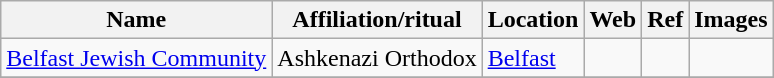<table class="wikitable sortable">
<tr>
<th>Name</th>
<th>Affiliation/ritual</th>
<th>Location</th>
<th>Web</th>
<th>Ref</th>
<th>Images</th>
</tr>
<tr>
<td><a href='#'>Belfast Jewish Community</a></td>
<td>Ashkenazi Orthodox</td>
<td><a href='#'>Belfast</a></td>
<td></td>
<td></td>
<td></td>
</tr>
<tr>
</tr>
</table>
